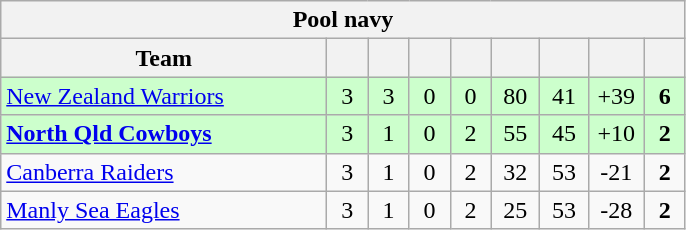<table class="wikitable" style="text-align:center">
<tr>
<th colspan="9"><strong>Pool navy</strong></th>
</tr>
<tr>
<th style="width:210px;">Team</th>
<th width="20"></th>
<th width="20"></th>
<th width="20"></th>
<th width="20"></th>
<th width="25"></th>
<th width="25"></th>
<th width="30"></th>
<th width="20"></th>
</tr>
<tr style="background:#cfc;">
<td align=left> <a href='#'>New Zealand Warriors</a></td>
<td>3</td>
<td>3</td>
<td>0</td>
<td>0</td>
<td>80</td>
<td>41</td>
<td>+39</td>
<td><strong>6</strong></td>
</tr>
<tr style="background:#cfc;">
<td align=left> <strong><a href='#'>North Qld Cowboys</a></strong></td>
<td>3</td>
<td>1</td>
<td>0</td>
<td>2</td>
<td>55</td>
<td>45</td>
<td>+10</td>
<td><strong>2</strong></td>
</tr>
<tr>
<td align=left> <a href='#'>Canberra Raiders</a></td>
<td>3</td>
<td>1</td>
<td>0</td>
<td>2</td>
<td>32</td>
<td>53</td>
<td>-21</td>
<td><strong>2</strong></td>
</tr>
<tr>
<td align=left> <a href='#'>Manly Sea Eagles</a></td>
<td>3</td>
<td>1</td>
<td>0</td>
<td>2</td>
<td>25</td>
<td>53</td>
<td>-28</td>
<td><strong>2</strong></td>
</tr>
</table>
